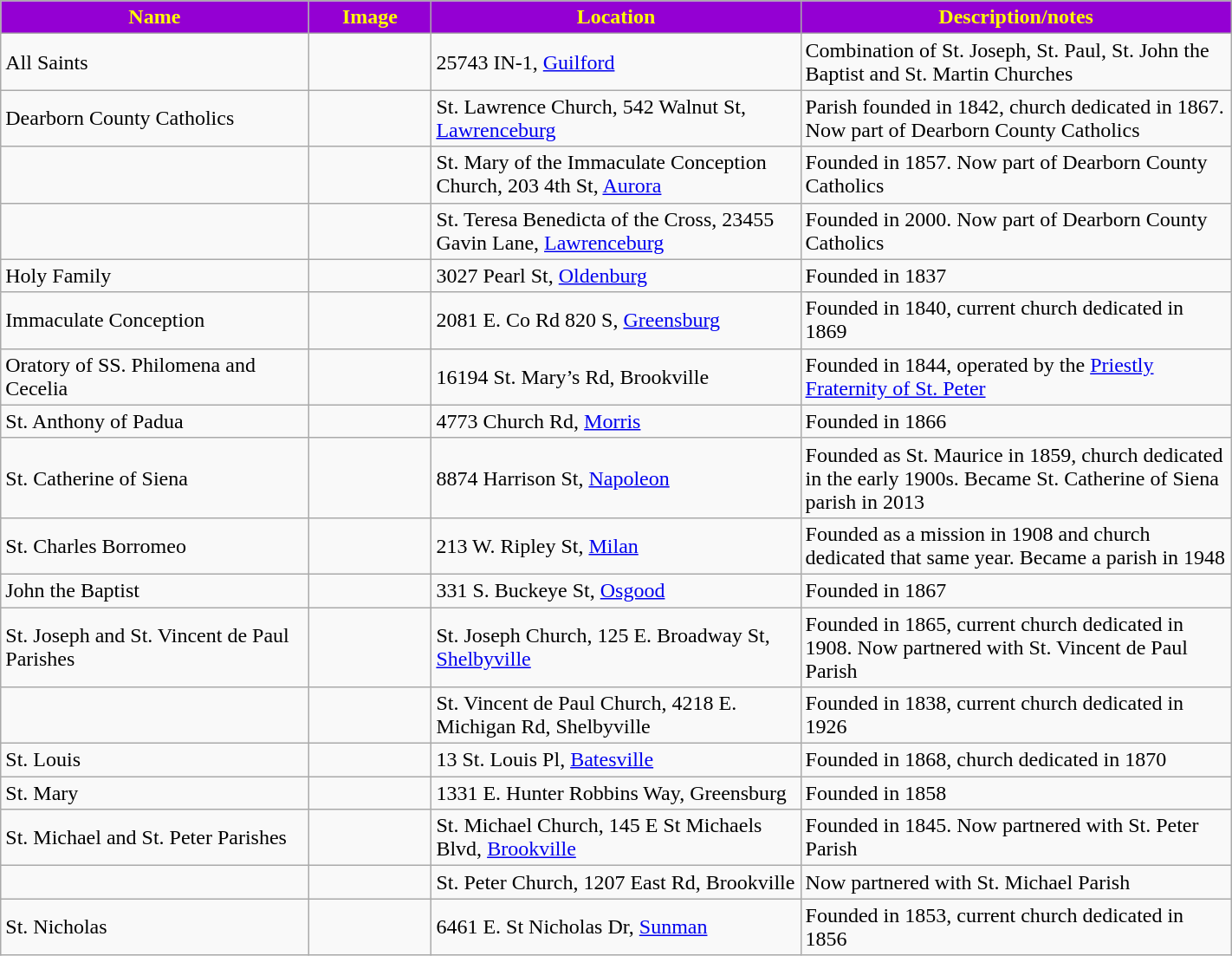<table class="wikitable sortable" style="width:75%">
<tr>
<th style="background:darkviolet; color:yellow;" width="25%"><strong>Name</strong></th>
<th style="background:darkviolet; color:yellow;" width="10%">Image</th>
<th style="background:darkviolet; color:yellow;" width="30%"><strong>Location</strong></th>
<th style="background:darkviolet; color:yellow;" width="35%"><strong>Description/notes</strong></th>
</tr>
<tr>
<td>All Saints</td>
<td></td>
<td>25743 IN-1, <a href='#'>Guilford</a></td>
<td>Combination of St. Joseph, St. Paul, St. John the Baptist and St. Martin Churches</td>
</tr>
<tr>
<td>Dearborn County Catholics</td>
<td></td>
<td>St. Lawrence Church, 542 Walnut St, <a href='#'>Lawrenceburg</a></td>
<td>Parish founded in 1842, church dedicated in 1867. Now part of Dearborn County Catholics</td>
</tr>
<tr>
<td></td>
<td></td>
<td>St. Mary of the Immaculate Conception Church, 203 4th St, <a href='#'>Aurora</a></td>
<td>Founded in 1857. Now part of Dearborn County Catholics</td>
</tr>
<tr>
<td></td>
<td></td>
<td>St. Teresa Benedicta of the Cross, 23455 Gavin Lane, <a href='#'>Lawrenceburg</a></td>
<td>Founded in 2000. Now part of Dearborn County Catholics</td>
</tr>
<tr>
<td>Holy Family</td>
<td></td>
<td>3027 Pearl St, <a href='#'>Oldenburg</a></td>
<td>Founded in 1837</td>
</tr>
<tr>
<td>Immaculate Conception</td>
<td></td>
<td>2081 E. Co Rd 820 S, <a href='#'>Greensburg</a></td>
<td>Founded in 1840, current church dedicated in 1869</td>
</tr>
<tr>
<td>Oratory of SS. Philomena and Cecelia</td>
<td></td>
<td>16194 St. Mary’s Rd, Brookville</td>
<td>Founded in 1844, operated by the <a href='#'>Priestly Fraternity of St. Peter</a></td>
</tr>
<tr>
<td>St. Anthony of Padua</td>
<td></td>
<td>4773 Church Rd, <a href='#'>Morris</a></td>
<td>Founded in 1866</td>
</tr>
<tr>
<td>St. Catherine of Siena</td>
<td></td>
<td>8874 Harrison St, <a href='#'>Napoleon</a></td>
<td>Founded as St. Maurice in 1859, church dedicated in the early 1900s. Became St. Catherine of Siena parish in 2013</td>
</tr>
<tr>
<td>St. Charles Borromeo</td>
<td></td>
<td>213 W. Ripley St, <a href='#'>Milan</a></td>
<td>Founded as a mission in 1908 and church dedicated that same year. Became a parish in 1948</td>
</tr>
<tr>
<td>John the Baptist</td>
<td></td>
<td>331 S. Buckeye St, <a href='#'>Osgood</a></td>
<td>Founded in 1867</td>
</tr>
<tr>
<td>St. Joseph and St. Vincent de Paul Parishes</td>
<td></td>
<td>St. Joseph Church, 125 E. Broadway St, <a href='#'>Shelbyville</a></td>
<td>Founded in 1865, current church dedicated in 1908. Now partnered with St. Vincent de Paul Parish</td>
</tr>
<tr>
<td></td>
<td></td>
<td>St. Vincent de Paul Church, 4218 E. Michigan Rd, Shelbyville</td>
<td>Founded in 1838, current church dedicated in 1926</td>
</tr>
<tr>
<td>St. Louis</td>
<td></td>
<td>13 St. Louis Pl, <a href='#'>Batesville</a></td>
<td>Founded in 1868, church dedicated in 1870</td>
</tr>
<tr>
<td>St. Mary</td>
<td></td>
<td>1331 E. Hunter Robbins Way, Greensburg</td>
<td>Founded in 1858</td>
</tr>
<tr>
<td>St. Michael and St. Peter Parishes</td>
<td></td>
<td>St. Michael Church, 145 E St Michaels Blvd, <a href='#'>Brookville</a></td>
<td>Founded in 1845. Now partnered with St. Peter Parish</td>
</tr>
<tr>
<td></td>
<td></td>
<td>St. Peter Church, 1207 East Rd, Brookville</td>
<td>Now partnered with St. Michael Parish</td>
</tr>
<tr>
<td>St. Nicholas</td>
<td></td>
<td>6461 E. St Nicholas Dr, <a href='#'>Sunman</a></td>
<td>Founded in 1853, current church dedicated in 1856</td>
</tr>
</table>
